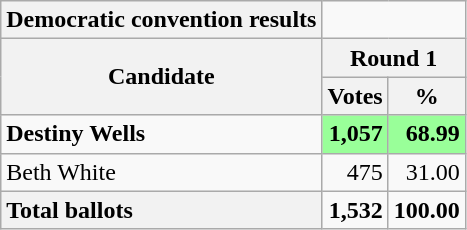<table class="wikitable">
<tr>
<th>Democratic convention results</th>
</tr>
<tr>
<th rowspan=2>Candidate</th>
<th colspan=2>Round 1</th>
</tr>
<tr>
<th>Votes</th>
<th>%</th>
</tr>
<tr>
<td><strong>Destiny Wells</strong></td>
<td style="text-align:right; background: #99FF99"><strong>1,057</strong></td>
<td style="text-align:right; background: #99FF99"><strong>68.99</strong></td>
</tr>
<tr>
<td>Beth White</td>
<td style="text-align:right;">475</td>
<td style="text-align:right;">31.00</td>
</tr>
<tr>
<th style="text-align:left;">Total ballots</th>
<td style="text-align:right;"><strong>1,532</strong></td>
<td style="text-align:right;"><strong>100.00</strong></td>
</tr>
</table>
